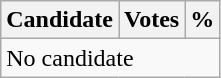<table class="wikitable">
<tr>
<th>Candidate</th>
<th>Votes</th>
<th>%</th>
</tr>
<tr>
<td colspan="3">No candidate</td>
</tr>
</table>
